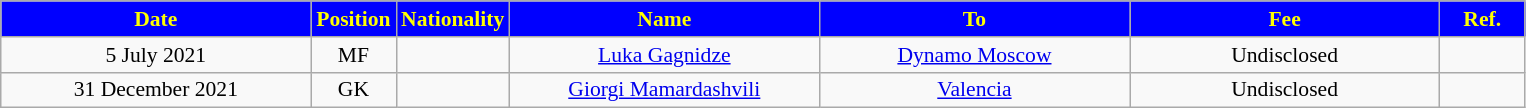<table class="wikitable"  style="text-align:center; font-size:90%; ">
<tr>
<th style="background:#0000FF; color:#ffff00; width:200px;">Date</th>
<th style="background:#0000FF; color:#ffff00; width:50px;">Position</th>
<th style="background:#0000FF; color:#ffff00; width:50px;">Nationality</th>
<th style="background:#0000FF; color:#ffff00; width:200px;">Name</th>
<th style="background:#0000FF; color:#ffff00; width:200px;">To</th>
<th style="background:#0000FF; color:#ffff00; width:200px;">Fee</th>
<th style="background:#0000FF; color:#ffff00; width:50px;">Ref.</th>
</tr>
<tr>
<td>5 July 2021</td>
<td>MF</td>
<td></td>
<td><a href='#'>Luka Gagnidze</a></td>
<td><a href='#'>Dynamo Moscow</a></td>
<td>Undisclosed</td>
<td></td>
</tr>
<tr>
<td>31 December 2021</td>
<td>GK</td>
<td></td>
<td><a href='#'>Giorgi Mamardashvili</a></td>
<td><a href='#'>Valencia</a></td>
<td>Undisclosed</td>
<td></td>
</tr>
</table>
